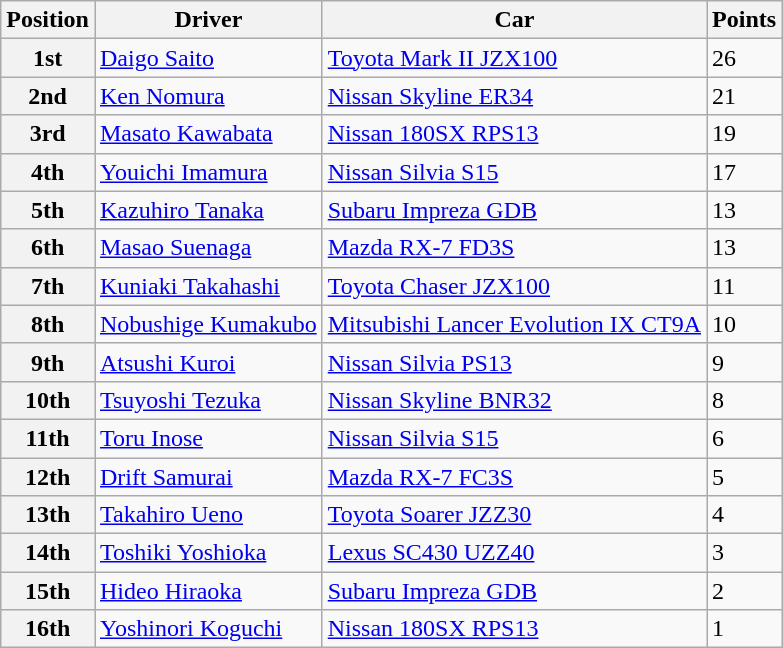<table class="wikitable">
<tr>
<th>Position</th>
<th>Driver</th>
<th>Car</th>
<th>Points</th>
</tr>
<tr>
<th>1st</th>
<td><a href='#'>Daigo Saito</a></td>
<td><a href='#'>Toyota Mark II JZX100</a></td>
<td>26</td>
</tr>
<tr>
<th>2nd</th>
<td><a href='#'>Ken Nomura</a></td>
<td><a href='#'>Nissan Skyline ER34</a></td>
<td>21</td>
</tr>
<tr>
<th>3rd</th>
<td><a href='#'>Masato Kawabata</a></td>
<td><a href='#'>Nissan 180SX RPS13</a></td>
<td>19</td>
</tr>
<tr>
<th>4th</th>
<td><a href='#'>Youichi Imamura</a></td>
<td><a href='#'>Nissan Silvia S15</a></td>
<td>17</td>
</tr>
<tr>
<th>5th</th>
<td><a href='#'>Kazuhiro Tanaka</a></td>
<td><a href='#'>Subaru Impreza GDB</a></td>
<td>13</td>
</tr>
<tr>
<th>6th</th>
<td><a href='#'>Masao Suenaga</a></td>
<td><a href='#'>Mazda RX-7 FD3S</a></td>
<td>13</td>
</tr>
<tr>
<th>7th</th>
<td><a href='#'>Kuniaki Takahashi</a></td>
<td><a href='#'>Toyota Chaser JZX100</a></td>
<td>11</td>
</tr>
<tr>
<th>8th</th>
<td><a href='#'>Nobushige Kumakubo</a></td>
<td><a href='#'>Mitsubishi Lancer Evolution IX CT9A</a></td>
<td>10</td>
</tr>
<tr>
<th>9th</th>
<td><a href='#'>Atsushi Kuroi</a></td>
<td><a href='#'>Nissan Silvia PS13</a></td>
<td>9</td>
</tr>
<tr>
<th>10th</th>
<td><a href='#'>Tsuyoshi Tezuka</a></td>
<td><a href='#'>Nissan Skyline BNR32</a></td>
<td>8</td>
</tr>
<tr>
<th>11th</th>
<td><a href='#'>Toru Inose</a></td>
<td><a href='#'>Nissan Silvia S15</a></td>
<td>6</td>
</tr>
<tr>
<th>12th</th>
<td><a href='#'>Drift Samurai</a></td>
<td><a href='#'>Mazda RX-7 FC3S</a></td>
<td>5</td>
</tr>
<tr>
<th>13th</th>
<td><a href='#'>Takahiro Ueno</a></td>
<td><a href='#'>Toyota Soarer JZZ30</a></td>
<td>4</td>
</tr>
<tr>
<th>14th</th>
<td><a href='#'>Toshiki Yoshioka</a></td>
<td><a href='#'>Lexus SC430 UZZ40</a></td>
<td>3</td>
</tr>
<tr>
<th>15th</th>
<td><a href='#'>Hideo Hiraoka</a></td>
<td><a href='#'>Subaru Impreza GDB</a></td>
<td>2</td>
</tr>
<tr>
<th>16th</th>
<td><a href='#'>Yoshinori Koguchi</a></td>
<td><a href='#'>Nissan 180SX RPS13</a></td>
<td>1</td>
</tr>
</table>
